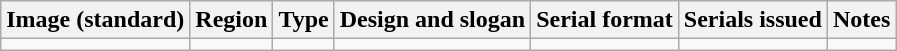<table class="wikitable">
<tr>
<th>Image (standard)</th>
<th>Region</th>
<th>Type</th>
<th>Design and slogan</th>
<th>Serial format</th>
<th>Serials issued</th>
<th>Notes</th>
</tr>
<tr>
<td></td>
<td></td>
<td></td>
<td></td>
<td></td>
<td></td>
<td></td>
</tr>
</table>
